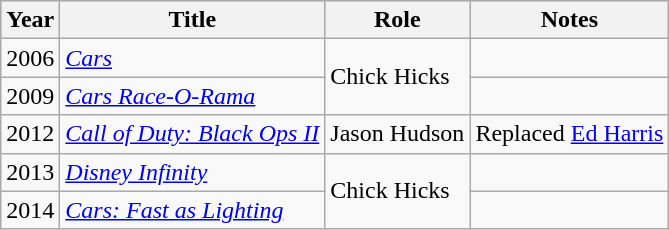<table class="wikitable sortable">
<tr style="background:#b0c4de; text-align:center;">
<th>Year</th>
<th>Title</th>
<th>Role</th>
<th>Notes</th>
</tr>
<tr>
<td>2006</td>
<td><em><a href='#'>Cars</a></em></td>
<td rowspan="2">Chick Hicks</td>
<td></td>
</tr>
<tr>
<td>2009</td>
<td><em><a href='#'>Cars Race-O-Rama</a></em></td>
<td></td>
</tr>
<tr>
<td>2012</td>
<td><em><a href='#'>Call of Duty: Black Ops II</a></em></td>
<td>Jason Hudson</td>
<td>Replaced <a href='#'>Ed Harris</a></td>
</tr>
<tr>
<td>2013</td>
<td><em><a href='#'>Disney Infinity</a></em></td>
<td rowspan="2">Chick Hicks</td>
<td></td>
</tr>
<tr>
<td>2014</td>
<td><em><a href='#'>Cars: Fast as Lighting</a></em></td>
<td></td>
</tr>
</table>
